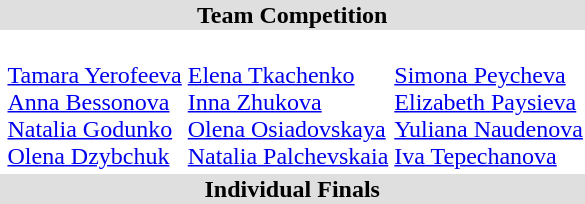<table>
<tr bgcolor="DFDFDF">
<td colspan="4" align="center"><strong>Team Competition</strong></td>
</tr>
<tr>
<th scope=row style="text-align:left"><br></th>
<td valign="top"><br><a href='#'>Tamara Yerofeeva</a><br><a href='#'>Anna Bessonova</a><br><a href='#'>Natalia Godunko</a><br><a href='#'>Olena Dzybchuk</a><br></td>
<td valign="top"><br><a href='#'>Elena Tkachenko</a><br><a href='#'>Inna Zhukova</a><br><a href='#'>Olena Osiadovskaya</a><br><a href='#'>Natalia Palchevskaia</a> <br></td>
<td valign="top"><br><a href='#'>Simona Peycheva</a><br><a href='#'>Elizabeth Paysieva</a><br><a href='#'>Yuliana Naudenova</a><br> <a href='#'>Iva Tepechanova</a> <br></td>
</tr>
<tr bgcolor="DFDFDF">
<td colspan="4" align="center"><strong>Individual Finals</strong></td>
</tr>
<tr>
<th scope=row style="text-align:left"><br></th>
<td></td>
<td></td>
<td></td>
</tr>
<tr>
<th scope=row style="text-align:left"><br></th>
<td></td>
<td></td>
<td></td>
</tr>
<tr>
<th scope=row style="text-align:left"><br></th>
<td></td>
<td></td>
<td></td>
</tr>
<tr>
<th scope=row style="text-align:left"><br></th>
<td></td>
<td></td>
<td></td>
</tr>
<tr>
<th scope=row style="text-align:left"><br></th>
<td></td>
<td></td>
<td></td>
</tr>
</table>
